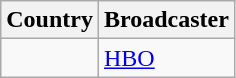<table class="wikitable">
<tr>
<th align=center>Country</th>
<th align=center>Broadcaster</th>
</tr>
<tr>
<td></td>
<td><a href='#'>HBO</a></td>
</tr>
</table>
